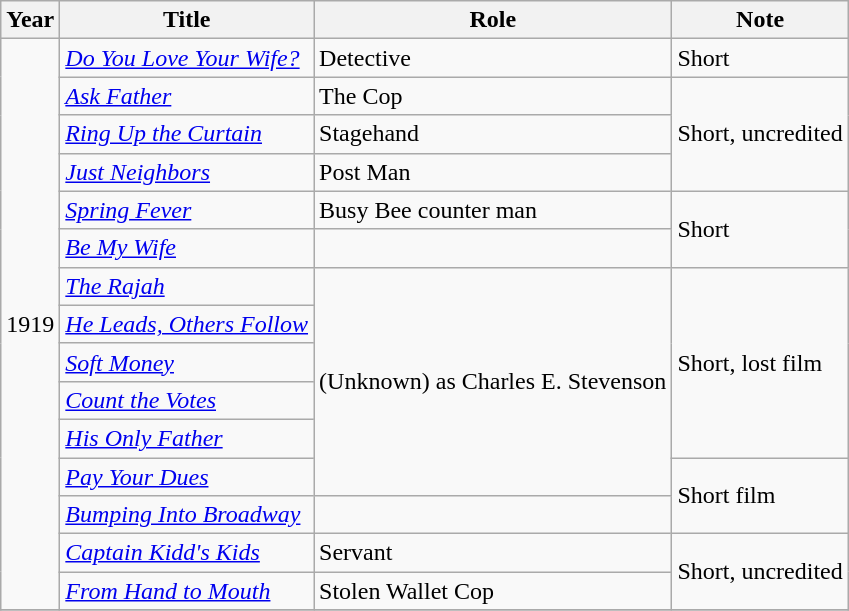<table class="wikitable sortable">
<tr>
<th>Year</th>
<th>Title</th>
<th>Role</th>
<th>Note</th>
</tr>
<tr>
<td rowspan="15">1919</td>
<td><em><a href='#'>Do You Love Your Wife?</a></em></td>
<td>Detective</td>
<td>Short</td>
</tr>
<tr>
<td><em><a href='#'>Ask Father</a></em></td>
<td>The Cop</td>
<td rowspan="3">Short, uncredited</td>
</tr>
<tr>
<td><em><a href='#'>Ring Up the Curtain</a></em></td>
<td>Stagehand</td>
</tr>
<tr>
<td><em><a href='#'>Just Neighbors</a></em></td>
<td>Post Man</td>
</tr>
<tr>
<td><em><a href='#'>Spring Fever</a></em></td>
<td>Busy Bee counter man</td>
<td rowspan="2">Short</td>
</tr>
<tr>
<td><em><a href='#'>Be My Wife</a></em></td>
<td></td>
</tr>
<tr>
<td><em><a href='#'>The Rajah</a></em></td>
<td rowspan="6">(Unknown) as Charles E. Stevenson</td>
<td rowspan="5">Short, lost film</td>
</tr>
<tr>
<td><em><a href='#'>He Leads, Others Follow</a> </em></td>
</tr>
<tr>
<td><em><a href='#'>Soft Money</a></em></td>
</tr>
<tr>
<td><em><a href='#'>Count the Votes</a></em></td>
</tr>
<tr>
<td><em><a href='#'>His Only Father</a></em></td>
</tr>
<tr>
<td><em><a href='#'>Pay Your Dues</a></em></td>
<td rowspan="2">Short film</td>
</tr>
<tr>
<td><em><a href='#'>Bumping Into Broadway</a></em></td>
<td></td>
</tr>
<tr>
<td><em><a href='#'>Captain Kidd's Kids</a></em></td>
<td>Servant</td>
<td Rowspan="2">Short, uncredited</td>
</tr>
<tr>
<td><em><a href='#'>From Hand to Mouth</a></em></td>
<td>Stolen Wallet Cop</td>
</tr>
<tr>
</tr>
</table>
